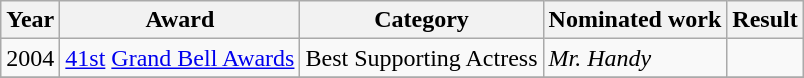<table class="wikitable">
<tr>
<th>Year</th>
<th>Award</th>
<th>Category</th>
<th>Nominated work</th>
<th>Result</th>
</tr>
<tr>
<td>2004</td>
<td><a href='#'>41st</a> <a href='#'>Grand Bell Awards</a></td>
<td>Best Supporting Actress</td>
<td><em>Mr. Handy</em></td>
<td></td>
</tr>
<tr>
</tr>
</table>
